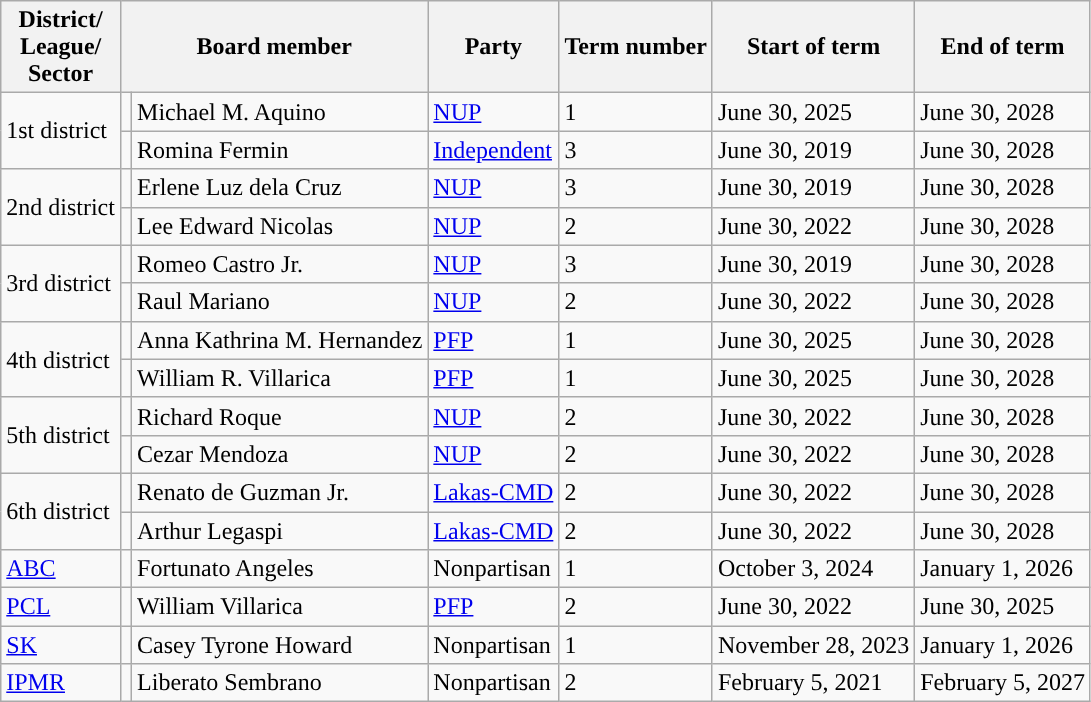<table class="wikitable">
<tr>
<th>District/<br>League/<br>Sector</th>
<th colspan="2">Board member</th>
<th>Party</th>
<th>Term number</th>
<th>Start of term</th>
<th>End of term</th>
</tr>
<tr>
<td rowspan="2">1st district</td>
<td bgcolor=></td>
<td>Michael M. Aquino</td>
<td><a href='#'>NUP</a></td>
<td>1</td>
<td>June 30, 2025</td>
<td>June 30, 2028</td>
</tr>
<tr>
<td bgcolor=></td>
<td>Romina Fermin</td>
<td><a href='#'>Independent</a></td>
<td>3</td>
<td>June 30, 2019</td>
<td>June 30, 2028</td>
</tr>
<tr>
<td rowspan="2">2nd district</td>
<td bgcolor=></td>
<td>Erlene Luz dela Cruz</td>
<td><a href='#'>NUP</a></td>
<td>3</td>
<td>June 30, 2019</td>
<td>June 30, 2028</td>
</tr>
<tr>
<td bgcolor=></td>
<td>Lee Edward Nicolas</td>
<td><a href='#'>NUP</a></td>
<td>2</td>
<td>June 30, 2022</td>
<td>June 30, 2028</td>
</tr>
<tr>
<td rowspan="2">3rd district</td>
<td bgcolor=></td>
<td>Romeo Castro Jr.</td>
<td><a href='#'>NUP</a></td>
<td>3</td>
<td>June 30, 2019</td>
<td>June 30, 2028</td>
</tr>
<tr>
<td bgcolor=></td>
<td>Raul Mariano</td>
<td><a href='#'>NUP</a></td>
<td>2</td>
<td>June 30, 2022</td>
<td>June 30, 2028</td>
</tr>
<tr>
<td rowspan="2">4th district</td>
<td bgcolor=></td>
<td>Anna Kathrina M. Hernandez</td>
<td><a href='#'>PFP</a></td>
<td>1</td>
<td>June 30, 2025</td>
<td>June 30, 2028</td>
</tr>
<tr>
<td bgcolor=></td>
<td>William R. Villarica</td>
<td><a href='#'>PFP</a></td>
<td>1</td>
<td>June 30, 2025</td>
<td>June 30, 2028</td>
</tr>
<tr>
<td rowspan="2">5th district</td>
<td bgcolor=></td>
<td>Richard Roque</td>
<td><a href='#'>NUP</a></td>
<td>2</td>
<td>June 30, 2022</td>
<td>June 30, 2028</td>
</tr>
<tr>
<td bgcolor=></td>
<td>Cezar Mendoza</td>
<td><a href='#'>NUP</a></td>
<td>2</td>
<td>June 30, 2022</td>
<td>June 30, 2028</td>
</tr>
<tr>
<td rowspan="2">6th district</td>
<td bgcolor=></td>
<td>Renato de Guzman Jr.</td>
<td><a href='#'>Lakas-CMD</a></td>
<td>2</td>
<td>June 30, 2022</td>
<td>June 30, 2028</td>
</tr>
<tr>
<td bgcolor=></td>
<td>Arthur Legaspi</td>
<td><a href='#'>Lakas-CMD</a></td>
<td>2</td>
<td>June 30, 2022</td>
<td>June 30, 2028</td>
</tr>
<tr>
<td><a href='#'>ABC</a></td>
<td></td>
<td>Fortunato Angeles</td>
<td>Nonpartisan</td>
<td>1</td>
<td>October 3, 2024</td>
<td>January 1, 2026</td>
</tr>
<tr>
<td><a href='#'>PCL</a></td>
<td></td>
<td>William Villarica</td>
<td><a href='#'>PFP</a></td>
<td>2</td>
<td>June 30, 2022</td>
<td>June 30, 2025</td>
</tr>
<tr>
<td><a href='#'>SK</a></td>
<td></td>
<td>Casey Tyrone Howard</td>
<td>Nonpartisan</td>
<td>1</td>
<td>November 28, 2023</td>
<td>January 1, 2026</td>
</tr>
<tr>
<td><a href='#'>IPMR</a></td>
<td></td>
<td>Liberato Sembrano</td>
<td>Nonpartisan</td>
<td>2</td>
<td>February 5, 2021</td>
<td>February 5, 2027</td>
</tr>
</table>
